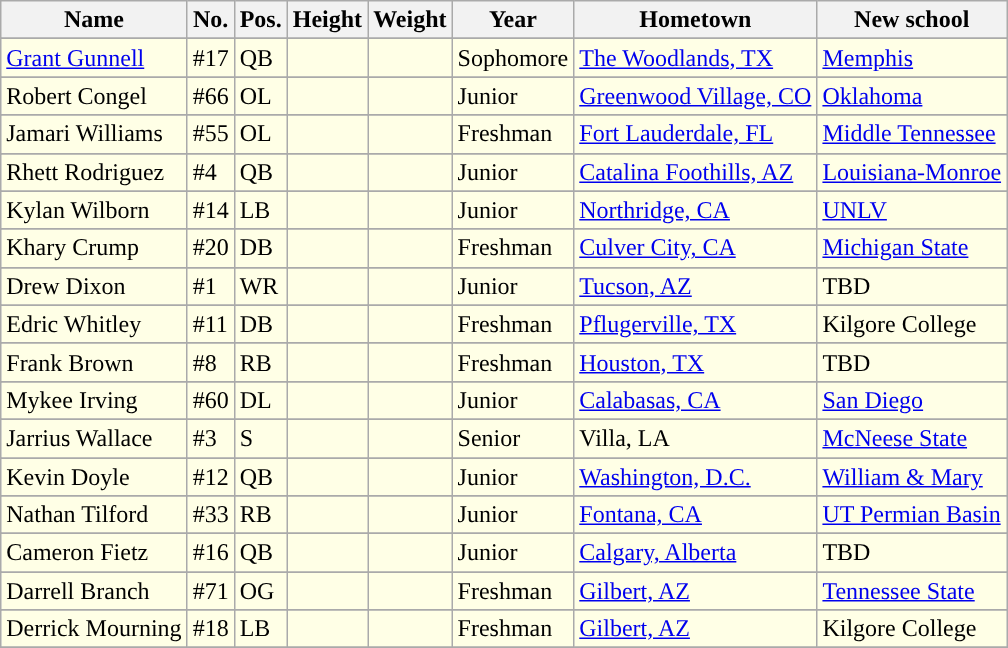<table class="wikitable sortable">
<tr>
<th>Name</th>
<th>No.</th>
<th>Pos.</th>
<th>Height</th>
<th>Weight</th>
<th>Year</th>
<th>Hometown</th>
<th class="unsortable">New school</th>
</tr>
<tr>
</tr>
<tr style="background:#FFFFE6;">
<td><a href='#'>Grant Gunnell</a></td>
<td>#17</td>
<td>QB</td>
<td></td>
<td></td>
<td>Sophomore</td>
<td><a href='#'>The Woodlands, TX</a></td>
<td><a href='#'>Memphis</a></td>
</tr>
<tr>
</tr>
<tr style="background:#FFFFE6;">
<td>Robert Congel</td>
<td>#66</td>
<td>OL</td>
<td></td>
<td></td>
<td>Junior</td>
<td><a href='#'>Greenwood Village, CO</a></td>
<td><a href='#'>Oklahoma</a></td>
</tr>
<tr>
</tr>
<tr style="background:#FFFFE6;">
<td>Jamari Williams</td>
<td>#55</td>
<td>OL</td>
<td></td>
<td></td>
<td> Freshman</td>
<td><a href='#'>Fort Lauderdale, FL</a></td>
<td><a href='#'>Middle Tennessee</a></td>
</tr>
<tr>
</tr>
<tr style="background:#FFFFE6;">
<td>Rhett Rodriguez</td>
<td>#4</td>
<td>QB</td>
<td></td>
<td></td>
<td> Junior</td>
<td><a href='#'>Catalina Foothills, AZ</a></td>
<td><a href='#'>Louisiana-Monroe</a></td>
</tr>
<tr>
</tr>
<tr style="background:#FFFFE6;">
<td>Kylan Wilborn</td>
<td>#14</td>
<td>LB</td>
<td></td>
<td></td>
<td>Junior</td>
<td><a href='#'>Northridge, CA</a></td>
<td><a href='#'>UNLV</a></td>
</tr>
<tr>
</tr>
<tr style="background:#FFFFE6;">
<td>Khary Crump</td>
<td>#20</td>
<td>DB</td>
<td></td>
<td></td>
<td>Freshman</td>
<td><a href='#'>Culver City, CA</a></td>
<td><a href='#'>Michigan State</a></td>
</tr>
<tr>
</tr>
<tr style="background:#FFFFE6;">
<td>Drew Dixon</td>
<td>#1</td>
<td>WR</td>
<td></td>
<td></td>
<td> Junior</td>
<td><a href='#'>Tucson, AZ</a></td>
<td>TBD</td>
</tr>
<tr>
</tr>
<tr style="background:#FFFFE6;">
<td>Edric Whitley</td>
<td>#11</td>
<td>DB</td>
<td></td>
<td></td>
<td>Freshman</td>
<td><a href='#'>Pflugerville, TX</a></td>
<td>Kilgore College</td>
</tr>
<tr>
</tr>
<tr style="background:#FFFFE6;">
<td>Frank Brown</td>
<td>#8</td>
<td>RB</td>
<td></td>
<td></td>
<td>Freshman</td>
<td><a href='#'>Houston, TX</a></td>
<td>TBD</td>
</tr>
<tr>
</tr>
<tr style="background:#FFFFE6;">
<td>Mykee Irving</td>
<td>#60</td>
<td>DL</td>
<td></td>
<td></td>
<td> Junior</td>
<td><a href='#'>Calabasas, CA</a></td>
<td><a href='#'>San Diego</a></td>
</tr>
<tr>
</tr>
<tr style="background:#FFFFE6;">
<td>Jarrius Wallace</td>
<td>#3</td>
<td>S</td>
<td></td>
<td></td>
<td> Senior</td>
<td>Villa, LA</td>
<td><a href='#'>McNeese State</a></td>
</tr>
<tr>
</tr>
<tr style="background:#FFFFE6;">
<td>Kevin Doyle</td>
<td>#12</td>
<td>QB</td>
<td></td>
<td></td>
<td> Junior</td>
<td><a href='#'>Washington, D.C.</a></td>
<td><a href='#'>William & Mary</a></td>
</tr>
<tr>
</tr>
<tr style="background:#FFFFE6;">
<td>Nathan Tilford</td>
<td>#33</td>
<td>RB</td>
<td></td>
<td></td>
<td> Junior</td>
<td><a href='#'>Fontana, CA</a></td>
<td><a href='#'>UT Permian Basin</a></td>
</tr>
<tr>
</tr>
<tr style="background:#FFFFE6;">
<td>Cameron Fietz</td>
<td>#16</td>
<td>QB</td>
<td></td>
<td></td>
<td> Junior</td>
<td><a href='#'>Calgary, Alberta</a></td>
<td>TBD</td>
</tr>
<tr>
</tr>
<tr style="background:#FFFFE6;">
<td>Darrell Branch</td>
<td>#71</td>
<td>OG</td>
<td></td>
<td></td>
<td>Freshman</td>
<td><a href='#'>Gilbert, AZ</a></td>
<td><a href='#'>Tennessee State</a></td>
</tr>
<tr>
</tr>
<tr style="background:#FFFFE6;">
<td>Derrick Mourning</td>
<td>#18</td>
<td>LB</td>
<td></td>
<td></td>
<td> Freshman</td>
<td><a href='#'>Gilbert, AZ</a></td>
<td>Kilgore College</td>
</tr>
<tr>
</tr>
</table>
